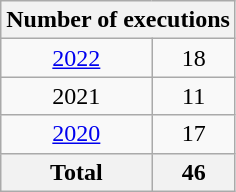<table class="wikitable" style="text-align:center;">
<tr>
<th ! colspan="2">Number of executions</th>
</tr>
<tr>
<td><a href='#'>2022</a></td>
<td>18</td>
</tr>
<tr>
<td>2021</td>
<td>11</td>
</tr>
<tr>
<td><a href='#'>2020</a></td>
<td>17</td>
</tr>
<tr>
<th>Total</th>
<th>46</th>
</tr>
</table>
